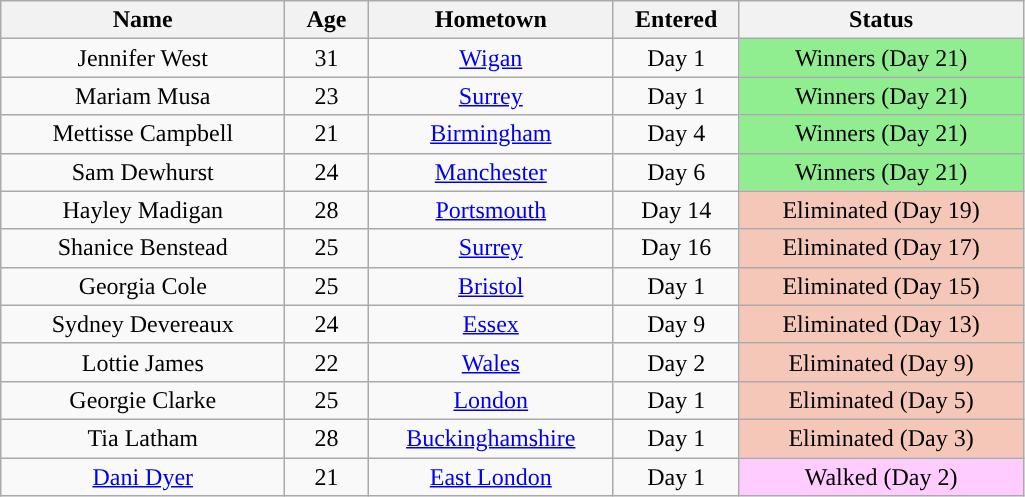<table class="wikitable sortable plainrowheaders" style="text-align:center; width:54%;">
<tr>
<th scope="col" style="width:17%;">Name</th>
<th scope="col" style="width:5%;">Age</th>
<th scope="col" style="width:10%;">Hometown</th>
<th scope="col" style="width:5%;">Entered</th>
<th scope="col" style="width:17%;">Status</th>
</tr>
<tr>
<td scope="row">Jennifer West</td>
<td>31</td>
<td><a href='#'>Wigan</a></td>
<td>Day 1</td>
<td style="background:lightgreen">Winners (Day 21)</td>
</tr>
<tr>
<td scope="row">Mariam Musa</td>
<td>23</td>
<td><a href='#'>Surrey</a></td>
<td>Day 1</td>
<td style="background:lightgreen">Winners (Day 21)</td>
</tr>
<tr>
<td scope="row">Mettisse Campbell</td>
<td>21</td>
<td><a href='#'>Birmingham</a></td>
<td>Day 4</td>
<td style="background:lightgreen">Winners (Day 21)</td>
</tr>
<tr>
<td scope="row">Sam Dewhurst</td>
<td>24</td>
<td><a href='#'>Manchester</a></td>
<td>Day 6</td>
<td style="background:lightgreen">Winners (Day 21)</td>
</tr>
<tr>
<td scope="row">Hayley Madigan</td>
<td>28</td>
<td><a href='#'>Portsmouth</a></td>
<td>Day 14</td>
<td style="background:#f4c7b8;">Eliminated (Day 19)</td>
</tr>
<tr>
<td scope="row">Shanice Benstead</td>
<td>25</td>
<td><a href='#'>Surrey</a></td>
<td>Day 16</td>
<td style="background:#f4c7b8;">Eliminated (Day 17)</td>
</tr>
<tr>
<td scope="row">Georgia Cole</td>
<td>25</td>
<td><a href='#'>Bristol</a></td>
<td>Day 1</td>
<td style="background:#f4c7b8;">Eliminated (Day 15)</td>
</tr>
<tr>
<td scope="row">Sydney Devereaux</td>
<td>24</td>
<td><a href='#'>Essex</a></td>
<td>Day 9</td>
<td style="background:#f4c7b8;">Eliminated (Day 13)</td>
</tr>
<tr>
<td scope="row">Lottie James</td>
<td>22</td>
<td><a href='#'>Wales</a></td>
<td>Day 2</td>
<td style="background:#f4c7b8;">Eliminated (Day 9)</td>
</tr>
<tr>
<td scope="row">Georgie Clarke</td>
<td>25</td>
<td><a href='#'>London</a></td>
<td>Day 1</td>
<td style="background:#f4c7b8;">Eliminated (Day 5)</td>
</tr>
<tr>
<td scope="row">Tia Latham</td>
<td>28</td>
<td><a href='#'>Buckinghamshire</a></td>
<td>Day 1</td>
<td style="background:#f4c7b8;">Eliminated (Day 3)</td>
</tr>
<tr>
<td scope="row"><a href='#'>Dani Dyer</a></td>
<td>21</td>
<td><a href='#'>East London</a></td>
<td>Day 1</td>
<td style="background:#FCF">Walked (Day 2)</td>
</tr>
</table>
